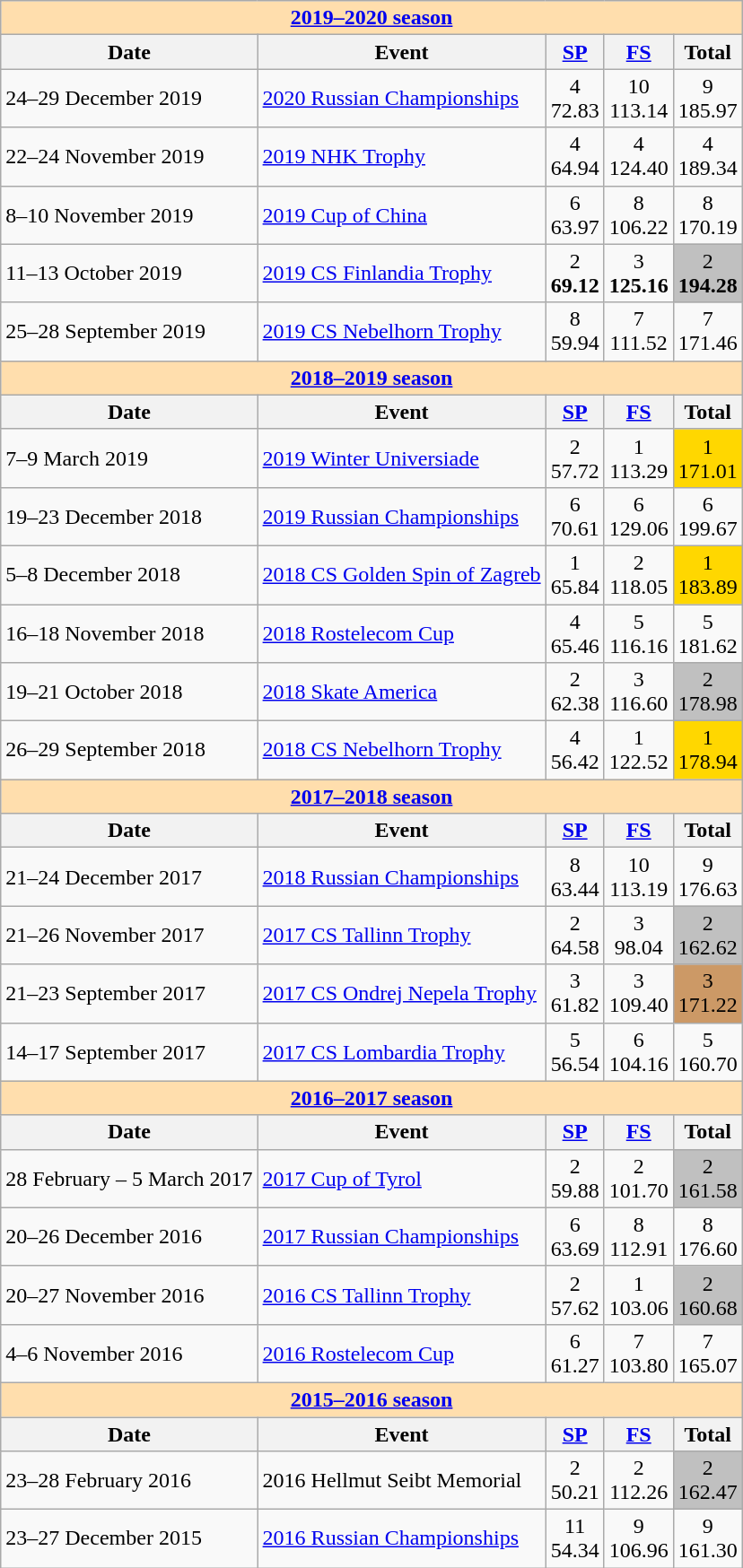<table class="wikitable">
<tr>
<td colspan="5" style="background-color: #ffdead; " align="center"><a href='#'><strong>2019–2020 season</strong></a></td>
</tr>
<tr>
<th>Date</th>
<th>Event</th>
<th><a href='#'>SP</a></th>
<th><a href='#'>FS</a></th>
<th>Total</th>
</tr>
<tr>
<td>24–29 December 2019</td>
<td><a href='#'>2020 Russian Championships</a></td>
<td align=center>4 <br> 72.83</td>
<td align=center>10 <br> 113.14</td>
<td align=center>9 <br> 185.97</td>
</tr>
<tr>
<td>22–24 November 2019</td>
<td><a href='#'>2019 NHK Trophy</a></td>
<td align=center>4 <br> 64.94</td>
<td align=center>4 <br> 124.40</td>
<td align=center>4 <br> 189.34</td>
</tr>
<tr>
<td>8–10 November 2019</td>
<td><a href='#'>2019 Cup of China</a></td>
<td align=center>6 <br> 63.97</td>
<td align=center>8 <br> 106.22</td>
<td align=center>8 <br> 170.19</td>
</tr>
<tr>
<td>11–13 October 2019</td>
<td><a href='#'>2019 CS Finlandia Trophy</a></td>
<td align=center>2 <br> <strong>69.12</strong></td>
<td align=center>3 <br> <strong>125.16</strong></td>
<td align=center bgcolor=silver>2 <br> <strong>194.28</strong></td>
</tr>
<tr>
<td>25–28 September 2019</td>
<td><a href='#'>2019 CS Nebelhorn Trophy</a></td>
<td align=center>8 <br> 59.94</td>
<td align=center>7 <br> 111.52</td>
<td align=center>7 <br> 171.46</td>
</tr>
<tr>
<td colspan="5" style="background-color: #ffdead; " align="center"><a href='#'><strong>2018–2019 season</strong></a></td>
</tr>
<tr>
<th>Date</th>
<th>Event</th>
<th><a href='#'>SP</a></th>
<th><a href='#'>FS</a></th>
<th>Total</th>
</tr>
<tr>
<td>7–9 March 2019</td>
<td><a href='#'>2019 Winter Universiade</a></td>
<td align=center>2 <br> 57.72</td>
<td align=center>1 <br> 113.29</td>
<td align=center bgcolor=gold>1 <br> 171.01</td>
</tr>
<tr>
<td>19–23 December 2018</td>
<td><a href='#'>2019 Russian Championships</a></td>
<td align=center>6 <br> 70.61</td>
<td align=center>6 <br> 129.06</td>
<td align=center>6 <br> 199.67</td>
</tr>
<tr>
<td>5–8 December 2018</td>
<td><a href='#'>2018 CS Golden Spin of Zagreb</a></td>
<td align=center>1 <br> 65.84</td>
<td align=center>2 <br> 118.05</td>
<td align=center bgcolor=gold>1 <br> 183.89</td>
</tr>
<tr>
<td>16–18 November 2018</td>
<td><a href='#'>2018 Rostelecom Cup</a></td>
<td align=center>4 <br> 65.46</td>
<td align=center>5 <br> 116.16</td>
<td align=center>5 <br> 181.62</td>
</tr>
<tr>
<td>19–21 October 2018</td>
<td><a href='#'>2018 Skate America</a></td>
<td align=center>2 <br> 62.38</td>
<td align=center>3 <br> 116.60</td>
<td align=center bgcolor=silver>2 <br> 178.98</td>
</tr>
<tr>
<td>26–29 September 2018</td>
<td><a href='#'>2018 CS Nebelhorn Trophy</a></td>
<td align=center>4 <br> 56.42</td>
<td align=center>1 <br> 122.52</td>
<td align=center bgcolor=gold>1 <br> 178.94</td>
</tr>
<tr>
<td colspan="5" style="background-color: #ffdead; " align="center"><a href='#'><strong>2017–2018 season</strong></a></td>
</tr>
<tr>
<th>Date</th>
<th>Event</th>
<th><a href='#'>SP</a></th>
<th><a href='#'>FS</a></th>
<th>Total</th>
</tr>
<tr>
<td>21–24 December 2017</td>
<td><a href='#'>2018 Russian Championships</a></td>
<td align=center>8 <br> 63.44</td>
<td align=center>10 <br> 113.19</td>
<td align=center>9 <br> 176.63</td>
</tr>
<tr>
<td>21–26 November 2017</td>
<td><a href='#'>2017 CS Tallinn Trophy</a></td>
<td align=center>2 <br> 64.58</td>
<td align=center>3 <br> 98.04</td>
<td align=center bgcolor=silver>2 <br> 162.62</td>
</tr>
<tr>
<td>21–23 September 2017</td>
<td><a href='#'>2017 CS Ondrej Nepela Trophy</a></td>
<td align=center>3 <br> 61.82</td>
<td align=center>3 <br> 109.40</td>
<td align=center bgcolor=cc9966>3 <br> 171.22</td>
</tr>
<tr>
<td>14–17 September 2017</td>
<td><a href='#'>2017 CS Lombardia Trophy</a></td>
<td align=center>5 <br> 56.54</td>
<td align=center>6 <br> 104.16</td>
<td align=center>5 <br> 160.70</td>
</tr>
<tr>
<td colspan="5" style="background-color: #ffdead; " align="center"><a href='#'><strong>2016–2017 season</strong></a></td>
</tr>
<tr>
<th>Date</th>
<th>Event</th>
<th><a href='#'>SP</a></th>
<th><a href='#'>FS</a></th>
<th>Total</th>
</tr>
<tr>
<td>28 February – 5 March 2017</td>
<td><a href='#'>2017 Cup of Tyrol</a></td>
<td align=center>2 <br> 59.88</td>
<td align=center>2 <br> 101.70</td>
<td align=center bgcolor=silver>2 <br> 161.58</td>
</tr>
<tr>
<td>20–26 December 2016</td>
<td><a href='#'>2017 Russian Championships</a></td>
<td align=center>6 <br> 63.69</td>
<td align=center>8 <br> 112.91</td>
<td align=center>8 <br> 176.60</td>
</tr>
<tr>
<td>20–27 November 2016</td>
<td><a href='#'>2016 CS Tallinn Trophy</a></td>
<td align=center>2 <br> 57.62</td>
<td align=center>1 <br> 103.06</td>
<td align=center bgcolor=silver>2 <br> 160.68</td>
</tr>
<tr>
<td>4–6 November 2016</td>
<td><a href='#'>2016 Rostelecom Cup</a></td>
<td align=center>6 <br> 61.27</td>
<td align=center>7 <br> 103.80</td>
<td align=center>7 <br> 165.07</td>
</tr>
<tr>
<td colspan="5" style="background-color: #ffdead; " align="center"><a href='#'><strong>2015–2016 season</strong></a></td>
</tr>
<tr>
<th>Date</th>
<th>Event</th>
<th><a href='#'>SP</a></th>
<th><a href='#'>FS</a></th>
<th>Total</th>
</tr>
<tr>
<td>23–28 February 2016</td>
<td>2016 Hellmut Seibt Memorial</td>
<td align=center>2 <br> 50.21</td>
<td align=center>2 <br> 112.26</td>
<td align=center bgcolor=silver>2 <br> 162.47</td>
</tr>
<tr>
<td>23–27 December 2015</td>
<td><a href='#'>2016 Russian Championships</a></td>
<td align=center>11 <br> 54.34</td>
<td align=center>9 <br> 106.96</td>
<td align=center>9 <br> 161.30</td>
</tr>
</table>
